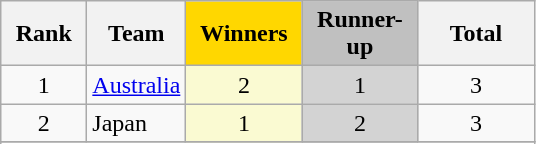<table class="wikitable sortable" style=text-align:center; nowrap>
<tr>
<th width=50px>Rank</th>
<th>Team</th>
<td width=70px bgcolor=#FFD700><strong>Winners</strong></td>
<td width=70px bgcolor=#C0C0C0><strong>Runner-up</strong></td>
<th width=70px>Total</th>
</tr>
<tr>
<td>1</td>
<td align="left" nowrap=""> <a href='#'>Australia</a></td>
<td bgcolor=#FAFAD2>2</td>
<td bgcolor=#D3D3D3>1</td>
<td>3</td>
</tr>
<tr>
<td>2</td>
<td align="left" nowrap=""> Japan</td>
<td bgcolor=#FAFAD2>1</td>
<td bgcolor=#D3D3D3>2</td>
<td>3</td>
</tr>
<tr>
</tr>
<tr>
</tr>
</table>
